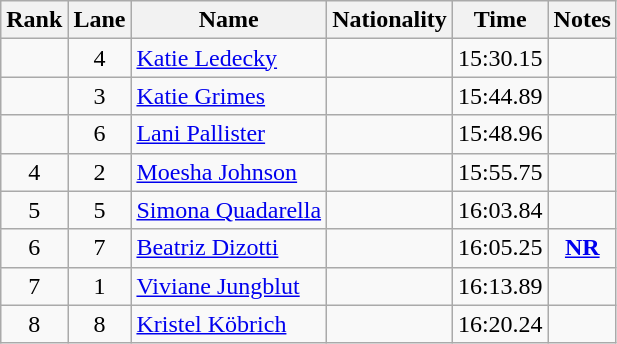<table class="wikitable sortable" style="text-align:center">
<tr>
<th>Rank</th>
<th>Lane</th>
<th>Name</th>
<th>Nationality</th>
<th>Time</th>
<th>Notes</th>
</tr>
<tr>
<td></td>
<td>4</td>
<td align=left><a href='#'>Katie Ledecky</a></td>
<td align=left></td>
<td>15:30.15</td>
<td></td>
</tr>
<tr>
<td></td>
<td>3</td>
<td align=left><a href='#'>Katie Grimes</a></td>
<td align=left></td>
<td>15:44.89</td>
<td></td>
</tr>
<tr>
<td></td>
<td>6</td>
<td align=left><a href='#'>Lani Pallister</a></td>
<td align=left></td>
<td>15:48.96</td>
<td></td>
</tr>
<tr>
<td>4</td>
<td>2</td>
<td align=left><a href='#'>Moesha Johnson</a></td>
<td align=left></td>
<td>15:55.75</td>
<td></td>
</tr>
<tr>
<td>5</td>
<td>5</td>
<td align=left><a href='#'>Simona Quadarella</a></td>
<td align=left></td>
<td>16:03.84</td>
<td></td>
</tr>
<tr>
<td>6</td>
<td>7</td>
<td align=left><a href='#'>Beatriz Dizotti</a></td>
<td align=left></td>
<td>16:05.25</td>
<td><strong><a href='#'>NR</a></strong></td>
</tr>
<tr>
<td>7</td>
<td>1</td>
<td align=left><a href='#'>Viviane Jungblut</a></td>
<td align=left></td>
<td>16:13.89</td>
<td></td>
</tr>
<tr>
<td>8</td>
<td>8</td>
<td align=left><a href='#'>Kristel Köbrich</a></td>
<td align=left></td>
<td>16:20.24</td>
<td></td>
</tr>
</table>
